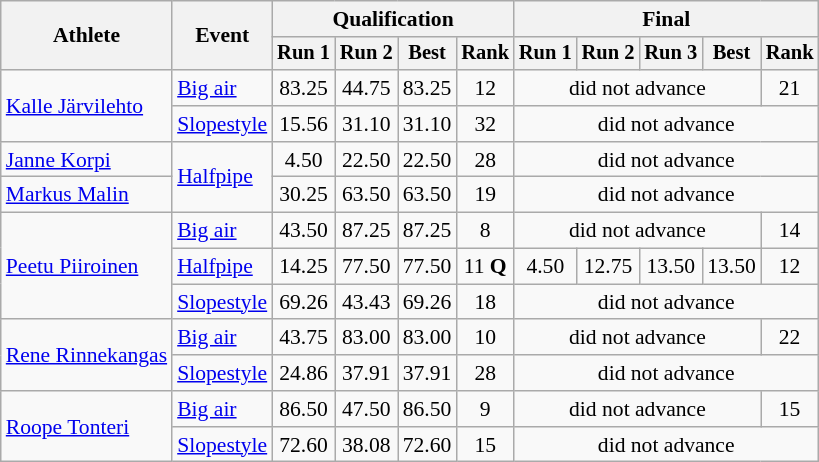<table class="wikitable" style="font-size:90%">
<tr>
<th rowspan="2">Athlete</th>
<th rowspan="2">Event</th>
<th colspan="4">Qualification</th>
<th colspan="5">Final</th>
</tr>
<tr style="font-size:95%">
<th>Run 1</th>
<th>Run 2</th>
<th>Best</th>
<th>Rank</th>
<th>Run 1</th>
<th>Run 2</th>
<th>Run 3</th>
<th>Best</th>
<th>Rank</th>
</tr>
<tr align=center>
<td align=left rowspan=2><a href='#'>Kalle Järvilehto</a></td>
<td align=left><a href='#'>Big air</a></td>
<td>83.25</td>
<td>44.75</td>
<td>83.25</td>
<td>12</td>
<td colspan=4>did not advance</td>
<td>21</td>
</tr>
<tr align=center>
<td align=left><a href='#'>Slopestyle</a></td>
<td>15.56</td>
<td>31.10</td>
<td>31.10</td>
<td>32</td>
<td colspan=5>did not advance</td>
</tr>
<tr align=center>
<td align=left><a href='#'>Janne Korpi</a></td>
<td align=left rowspan=2><a href='#'>Halfpipe</a></td>
<td>4.50</td>
<td>22.50</td>
<td>22.50</td>
<td>28</td>
<td colspan=5>did not advance</td>
</tr>
<tr align=center>
<td align=left><a href='#'>Markus Malin</a></td>
<td>30.25</td>
<td>63.50</td>
<td>63.50</td>
<td>19</td>
<td colspan=5>did not advance</td>
</tr>
<tr align=center>
<td align=left rowspan=3><a href='#'>Peetu Piiroinen</a></td>
<td align=left><a href='#'>Big air</a></td>
<td>43.50</td>
<td>87.25</td>
<td>87.25</td>
<td>8</td>
<td colspan=4>did not advance</td>
<td>14</td>
</tr>
<tr align=center>
<td align=left><a href='#'>Halfpipe</a></td>
<td>14.25</td>
<td>77.50</td>
<td>77.50</td>
<td>11 <strong>Q</strong></td>
<td>4.50</td>
<td>12.75</td>
<td>13.50</td>
<td>13.50</td>
<td>12</td>
</tr>
<tr align=center>
<td align=left><a href='#'>Slopestyle</a></td>
<td>69.26</td>
<td>43.43</td>
<td>69.26</td>
<td>18</td>
<td colspan=5>did not advance</td>
</tr>
<tr align=center>
<td align=left rowspan=2><a href='#'>Rene Rinnekangas</a></td>
<td align=left><a href='#'>Big air</a></td>
<td>43.75</td>
<td>83.00</td>
<td>83.00</td>
<td>10</td>
<td colspan=4>did not advance</td>
<td>22</td>
</tr>
<tr align=center>
<td align=left><a href='#'>Slopestyle</a></td>
<td>24.86</td>
<td>37.91</td>
<td>37.91</td>
<td>28</td>
<td colspan=5>did not advance</td>
</tr>
<tr align=center>
<td align=left rowspan=2><a href='#'>Roope Tonteri</a></td>
<td align=left><a href='#'>Big air</a></td>
<td>86.50</td>
<td>47.50</td>
<td>86.50</td>
<td>9</td>
<td colspan=4>did not advance</td>
<td>15</td>
</tr>
<tr align=center>
<td align=left><a href='#'>Slopestyle</a></td>
<td>72.60</td>
<td>38.08</td>
<td>72.60</td>
<td>15</td>
<td colspan=5>did not advance</td>
</tr>
</table>
